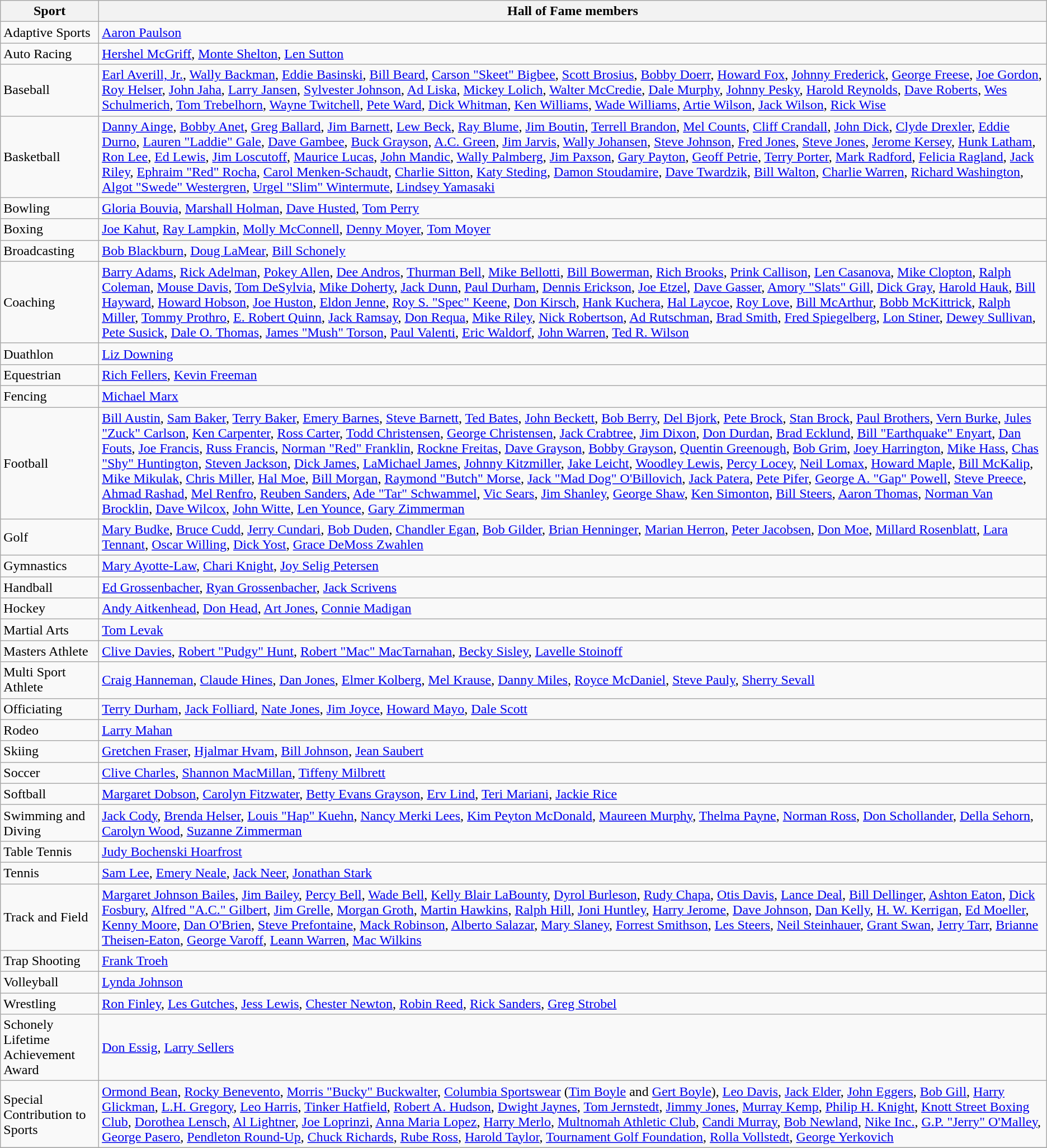<table class="wikitable">
<tr>
<th>Sport</th>
<th>Hall of Fame members</th>
</tr>
<tr>
<td>Adaptive Sports</td>
<td><a href='#'>Aaron Paulson</a></td>
</tr>
<tr>
<td>Auto Racing</td>
<td><a href='#'>Hershel McGriff</a>, <a href='#'>Monte Shelton</a>, <a href='#'>Len Sutton</a></td>
</tr>
<tr>
<td>Baseball</td>
<td><a href='#'>Earl Averill, Jr.</a>, <a href='#'>Wally Backman</a>, <a href='#'>Eddie Basinski</a>, <a href='#'>Bill Beard</a>, <a href='#'>Carson "Skeet" Bigbee</a>, <a href='#'>Scott Brosius</a>, <a href='#'>Bobby Doerr</a>, <a href='#'>Howard Fox</a>, <a href='#'>Johnny Frederick</a>, <a href='#'>George Freese</a>, <a href='#'>Joe Gordon</a>, <a href='#'>Roy Helser</a>, <a href='#'>John Jaha</a>, <a href='#'>Larry Jansen</a>, <a href='#'>Sylvester Johnson</a>, <a href='#'>Ad Liska</a>, <a href='#'>Mickey Lolich</a>, <a href='#'>Walter McCredie</a>, <a href='#'>Dale Murphy</a>, <a href='#'>Johnny Pesky</a>, <a href='#'>Harold Reynolds</a>, <a href='#'>Dave Roberts</a>, <a href='#'>Wes Schulmerich</a>, <a href='#'>Tom Trebelhorn</a>,  <a href='#'>Wayne Twitchell</a>, <a href='#'>Pete Ward</a>, <a href='#'>Dick Whitman</a>, <a href='#'>Ken Williams</a>, <a href='#'>Wade Williams</a>, <a href='#'>Artie Wilson</a>, <a href='#'>Jack Wilson</a>, <a href='#'>Rick Wise</a></td>
</tr>
<tr>
<td>Basketball</td>
<td><a href='#'>Danny Ainge</a>, <a href='#'>Bobby Anet</a>, <a href='#'>Greg Ballard</a>, <a href='#'>Jim Barnett</a>, <a href='#'>Lew Beck</a>, <a href='#'>Ray Blume</a>, <a href='#'>Jim Boutin</a>, <a href='#'>Terrell Brandon</a>, <a href='#'>Mel Counts</a>, <a href='#'>Cliff Crandall</a>, <a href='#'>John Dick</a>, <a href='#'>Clyde Drexler</a>, <a href='#'>Eddie Durno</a>, <a href='#'>Lauren "Laddie" Gale</a>, <a href='#'>Dave Gambee</a>, <a href='#'>Buck Grayson</a>, <a href='#'>A.C. Green</a>, <a href='#'>Jim Jarvis</a>, <a href='#'>Wally Johansen</a>, <a href='#'>Steve Johnson</a>, <a href='#'>Fred Jones</a>, <a href='#'>Steve Jones</a>, <a href='#'>Jerome Kersey</a>, <a href='#'>Hunk Latham</a>, <a href='#'>Ron Lee</a>, <a href='#'>Ed Lewis</a>, <a href='#'>Jim Loscutoff</a>, <a href='#'>Maurice Lucas</a>, <a href='#'>John Mandic</a>, <a href='#'>Wally Palmberg</a>, <a href='#'>Jim Paxson</a>, <a href='#'>Gary Payton</a>, <a href='#'>Geoff Petrie</a>, <a href='#'>Terry Porter</a>, <a href='#'>Mark Radford</a>, <a href='#'>Felicia Ragland</a>, <a href='#'>Jack Riley</a>, <a href='#'>Ephraim "Red" Rocha</a>, <a href='#'>Carol Menken-Schaudt</a>, <a href='#'>Charlie Sitton</a>, <a href='#'>Katy Steding</a>, <a href='#'>Damon Stoudamire</a>, <a href='#'>Dave Twardzik</a>, <a href='#'>Bill Walton</a>, <a href='#'>Charlie Warren</a>, <a href='#'>Richard Washington</a>, <a href='#'>Algot "Swede" Westergren</a>, <a href='#'>Urgel "Slim" Wintermute</a>, <a href='#'>Lindsey Yamasaki</a></td>
</tr>
<tr>
<td>Bowling</td>
<td><a href='#'>Gloria Bouvia</a>, <a href='#'>Marshall Holman</a>, <a href='#'>Dave Husted</a>, <a href='#'>Tom Perry</a></td>
</tr>
<tr>
<td>Boxing</td>
<td><a href='#'>Joe Kahut</a>, <a href='#'>Ray Lampkin</a>, <a href='#'>Molly McConnell</a>, <a href='#'>Denny Moyer</a>, <a href='#'>Tom Moyer</a></td>
</tr>
<tr>
<td>Broadcasting</td>
<td><a href='#'>Bob Blackburn</a>, <a href='#'>Doug LaMear</a>, <a href='#'>Bill Schonely</a></td>
</tr>
<tr>
<td>Coaching</td>
<td><a href='#'>Barry Adams</a>, <a href='#'>Rick Adelman</a>, <a href='#'>Pokey Allen</a>, <a href='#'>Dee Andros</a>, <a href='#'>Thurman Bell</a>, <a href='#'>Mike Bellotti</a>, <a href='#'>Bill Bowerman</a>, <a href='#'>Rich Brooks</a>, <a href='#'>Prink Callison</a>, <a href='#'>Len Casanova</a>, <a href='#'>Mike Clopton</a>, <a href='#'>Ralph Coleman</a>, <a href='#'>Mouse Davis</a>, <a href='#'>Tom DeSylvia</a>, <a href='#'>Mike Doherty</a>, <a href='#'>Jack Dunn</a>, <a href='#'>Paul Durham</a>, <a href='#'>Dennis Erickson</a>, <a href='#'>Joe Etzel</a>, <a href='#'>Dave Gasser</a>, <a href='#'>Amory "Slats" Gill</a>, <a href='#'>Dick Gray</a>, <a href='#'>Harold Hauk</a>, <a href='#'>Bill Hayward</a>, <a href='#'>Howard Hobson</a>, <a href='#'>Joe Huston</a>, <a href='#'>Eldon Jenne</a>, <a href='#'>Roy S. "Spec" Keene</a>, <a href='#'>Don Kirsch</a>, <a href='#'>Hank Kuchera</a>, <a href='#'>Hal Laycoe</a>, <a href='#'>Roy Love</a>, <a href='#'>Bill McArthur</a>, <a href='#'>Bobb McKittrick</a>, <a href='#'>Ralph Miller</a>, <a href='#'>Tommy Prothro</a>, <a href='#'>E. Robert Quinn</a>, <a href='#'>Jack Ramsay</a>, <a href='#'>Don Requa</a>, <a href='#'>Mike Riley</a>, <a href='#'>Nick Robertson</a>, <a href='#'>Ad Rutschman</a>, <a href='#'>Brad Smith</a>, <a href='#'>Fred Spiegelberg</a>, <a href='#'>Lon Stiner</a>, <a href='#'>Dewey Sullivan</a>, <a href='#'>Pete Susick</a>, <a href='#'>Dale O. Thomas</a>, <a href='#'>James "Mush" Torson</a>, <a href='#'>Paul Valenti</a>, <a href='#'>Eric Waldorf</a>, <a href='#'>John Warren</a>, <a href='#'>Ted R. Wilson</a></td>
</tr>
<tr>
<td>Duathlon</td>
<td><a href='#'>Liz Downing</a></td>
</tr>
<tr>
<td>Equestrian</td>
<td><a href='#'>Rich Fellers</a>, <a href='#'>Kevin Freeman</a></td>
</tr>
<tr>
<td>Fencing</td>
<td><a href='#'>Michael Marx</a></td>
</tr>
<tr>
<td>Football</td>
<td><a href='#'>Bill Austin</a>, <a href='#'>Sam Baker</a>, <a href='#'>Terry Baker</a>, <a href='#'>Emery Barnes</a>, <a href='#'>Steve Barnett</a>, <a href='#'>Ted Bates</a>, <a href='#'>John Beckett</a>, <a href='#'>Bob Berry</a>, <a href='#'>Del Bjork</a>, <a href='#'>Pete Brock</a>, <a href='#'>Stan Brock</a>, <a href='#'>Paul Brothers</a>, <a href='#'>Vern Burke</a>, <a href='#'>Jules "Zuck" Carlson</a>, <a href='#'>Ken Carpenter</a>, <a href='#'>Ross Carter</a>, <a href='#'>Todd Christensen</a>, <a href='#'>George Christensen</a>, <a href='#'>Jack Crabtree</a>, <a href='#'>Jim Dixon</a>, <a href='#'>Don Durdan</a>, <a href='#'>Brad Ecklund</a>, <a href='#'>Bill "Earthquake" Enyart</a>, <a href='#'>Dan Fouts</a>, <a href='#'>Joe Francis</a>, <a href='#'>Russ Francis</a>, <a href='#'>Norman "Red" Franklin</a>, <a href='#'>Rockne Freitas</a>, <a href='#'>Dave Grayson</a>, <a href='#'>Bobby Grayson</a>, <a href='#'>Quentin Greenough</a>, <a href='#'>Bob Grim</a>, <a href='#'>Joey Harrington</a>, <a href='#'>Mike Hass</a>, <a href='#'>Chas "Shy" Huntington</a>, <a href='#'>Steven Jackson</a>, <a href='#'>Dick James</a>, <a href='#'>LaMichael James</a>, <a href='#'>Johnny Kitzmiller</a>, <a href='#'>Jake Leicht</a>, <a href='#'>Woodley Lewis</a>, <a href='#'>Percy Locey</a>, <a href='#'>Neil Lomax</a>, <a href='#'>Howard Maple</a>, <a href='#'>Bill McKalip</a>, <a href='#'>Mike Mikulak</a>, <a href='#'>Chris Miller</a>, <a href='#'>Hal Moe</a>, <a href='#'>Bill Morgan</a>, <a href='#'>Raymond "Butch" Morse</a>, <a href='#'>Jack "Mad Dog" O'Billovich</a>, <a href='#'>Jack Patera</a>, <a href='#'>Pete Pifer</a>, <a href='#'>George A. "Gap" Powell</a>, <a href='#'>Steve Preece</a>, <a href='#'>Ahmad Rashad</a>, <a href='#'>Mel Renfro</a>, <a href='#'>Reuben Sanders</a>, <a href='#'>Ade "Tar" Schwammel</a>, <a href='#'>Vic Sears</a>, <a href='#'>Jim Shanley</a>, <a href='#'>George Shaw</a>, <a href='#'>Ken Simonton</a>, <a href='#'>Bill Steers</a>, <a href='#'>Aaron Thomas</a>, <a href='#'>Norman Van Brocklin</a>, <a href='#'>Dave Wilcox</a>, <a href='#'>John Witte</a>, <a href='#'>Len Younce</a>, <a href='#'>Gary Zimmerman</a></td>
</tr>
<tr>
<td>Golf</td>
<td><a href='#'>Mary Budke</a>, <a href='#'>Bruce Cudd</a>, <a href='#'>Jerry Cundari</a>, <a href='#'>Bob Duden</a>, <a href='#'>Chandler Egan</a>, <a href='#'>Bob Gilder</a>, <a href='#'>Brian Henninger</a>, <a href='#'>Marian Herron</a>, <a href='#'>Peter Jacobsen</a>, <a href='#'>Don Moe</a>, <a href='#'>Millard Rosenblatt</a>, <a href='#'>Lara Tennant</a>, <a href='#'>Oscar Willing</a>, <a href='#'>Dick Yost</a>, <a href='#'>Grace DeMoss Zwahlen</a></td>
</tr>
<tr>
<td>Gymnastics</td>
<td><a href='#'>Mary Ayotte-Law</a>, <a href='#'>Chari Knight</a>, <a href='#'>Joy Selig Petersen</a></td>
</tr>
<tr>
<td>Handball</td>
<td><a href='#'>Ed Grossenbacher</a>, <a href='#'>Ryan Grossenbacher</a>, <a href='#'>Jack Scrivens</a></td>
</tr>
<tr>
<td>Hockey</td>
<td><a href='#'>Andy Aitkenhead</a>, <a href='#'>Don Head</a>, <a href='#'>Art Jones</a>, <a href='#'>Connie Madigan</a></td>
</tr>
<tr>
<td>Martial Arts</td>
<td><a href='#'>Tom Levak</a></td>
</tr>
<tr>
<td>Masters Athlete</td>
<td><a href='#'>Clive Davies</a>, <a href='#'>Robert "Pudgy" Hunt</a>, <a href='#'>Robert "Mac" MacTarnahan</a>, <a href='#'>Becky Sisley</a>, <a href='#'>Lavelle Stoinoff</a></td>
</tr>
<tr>
<td>Multi Sport Athlete</td>
<td><a href='#'>Craig Hanneman</a>, <a href='#'>Claude Hines</a>, <a href='#'>Dan Jones</a>, <a href='#'>Elmer Kolberg</a>, <a href='#'>Mel Krause</a>, <a href='#'>Danny Miles</a>, <a href='#'>Royce McDaniel</a>, <a href='#'>Steve Pauly</a>, <a href='#'>Sherry Sevall</a></td>
</tr>
<tr>
<td>Officiating</td>
<td><a href='#'>Terry Durham</a>, <a href='#'>Jack Folliard</a>, <a href='#'>Nate Jones</a>, <a href='#'>Jim Joyce</a>, <a href='#'>Howard Mayo</a>, <a href='#'>Dale Scott</a></td>
</tr>
<tr>
<td>Rodeo</td>
<td><a href='#'>Larry Mahan</a></td>
</tr>
<tr>
<td>Skiing</td>
<td><a href='#'>Gretchen Fraser</a>, <a href='#'>Hjalmar Hvam</a>, <a href='#'>Bill Johnson</a>,  <a href='#'>Jean Saubert</a></td>
</tr>
<tr>
<td>Soccer</td>
<td><a href='#'>Clive Charles</a>, <a href='#'>Shannon MacMillan</a>, <a href='#'>Tiffeny Milbrett</a></td>
</tr>
<tr>
<td>Softball</td>
<td><a href='#'>Margaret Dobson</a>, <a href='#'>Carolyn Fitzwater</a>, <a href='#'>Betty Evans Grayson</a>, <a href='#'>Erv Lind</a>, <a href='#'>Teri Mariani</a>, <a href='#'>Jackie Rice</a></td>
</tr>
<tr>
<td>Swimming and Diving</td>
<td><a href='#'>Jack Cody</a>, <a href='#'>Brenda Helser</a>, <a href='#'>Louis "Hap" Kuehn</a>, <a href='#'>Nancy Merki Lees</a>, <a href='#'>Kim Peyton McDonald</a>, <a href='#'>Maureen Murphy</a>, <a href='#'>Thelma Payne</a>, <a href='#'>Norman Ross</a>, <a href='#'>Don Schollander</a>, <a href='#'>Della Sehorn</a>, <a href='#'>Carolyn Wood</a>, <a href='#'>Suzanne Zimmerman</a></td>
</tr>
<tr>
<td>Table Tennis</td>
<td><a href='#'>Judy Bochenski Hoarfrost</a></td>
</tr>
<tr>
<td>Tennis</td>
<td><a href='#'>Sam Lee</a>, <a href='#'>Emery Neale</a>, <a href='#'>Jack Neer</a>, <a href='#'>Jonathan Stark</a></td>
</tr>
<tr>
<td>Track and Field</td>
<td><a href='#'>Margaret Johnson Bailes</a>, <a href='#'>Jim Bailey</a>, <a href='#'>Percy Bell</a>, <a href='#'>Wade Bell</a>, <a href='#'>Kelly Blair LaBounty</a>, <a href='#'>Dyrol Burleson</a>, <a href='#'>Rudy Chapa</a>, <a href='#'>Otis Davis</a>, <a href='#'>Lance Deal</a>, <a href='#'>Bill Dellinger</a>, <a href='#'>Ashton Eaton</a>, <a href='#'>Dick Fosbury</a>, <a href='#'>Alfred "A.C." Gilbert</a>, <a href='#'>Jim Grelle</a>, <a href='#'>Morgan Groth</a>, <a href='#'>Martin Hawkins</a>, <a href='#'>Ralph Hill</a>, <a href='#'>Joni Huntley</a>, <a href='#'>Harry Jerome</a>, <a href='#'>Dave Johnson</a>, <a href='#'>Dan Kelly</a>, <a href='#'>H. W. Kerrigan</a>, <a href='#'>Ed Moeller</a>, <a href='#'>Kenny Moore</a>, <a href='#'>Dan O'Brien</a>, <a href='#'>Steve Prefontaine</a>, <a href='#'>Mack Robinson</a>, <a href='#'>Alberto Salazar</a>, <a href='#'>Mary Slaney</a>, <a href='#'>Forrest Smithson</a>, <a href='#'>Les Steers</a>, <a href='#'>Neil Steinhauer</a>, <a href='#'>Grant Swan</a>, <a href='#'>Jerry Tarr</a>, <a href='#'>Brianne Theisen-Eaton</a>, <a href='#'>George Varoff</a>, <a href='#'>Leann Warren</a>, <a href='#'>Mac Wilkins</a></td>
</tr>
<tr>
<td>Trap Shooting</td>
<td><a href='#'>Frank Troeh</a></td>
</tr>
<tr>
<td>Volleyball</td>
<td><a href='#'>Lynda Johnson</a></td>
</tr>
<tr>
<td>Wrestling</td>
<td><a href='#'>Ron Finley</a>, <a href='#'>Les Gutches</a>, <a href='#'>Jess Lewis</a>, <a href='#'>Chester Newton</a>, <a href='#'>Robin Reed</a>, <a href='#'>Rick Sanders</a>, <a href='#'>Greg Strobel</a></td>
</tr>
<tr>
<td>Schonely Lifetime Achievement Award</td>
<td><a href='#'>Don Essig</a>, <a href='#'>Larry Sellers</a></td>
</tr>
<tr>
<td>Special Contribution to Sports</td>
<td><a href='#'>Ormond Bean</a>, <a href='#'>Rocky Benevento</a>, <a href='#'>Morris "Bucky" Buckwalter</a>, <a href='#'>Columbia Sportswear</a> (<a href='#'>Tim Boyle</a> and <a href='#'>Gert Boyle</a>), <a href='#'>Leo Davis</a>, <a href='#'>Jack Elder</a>, <a href='#'>John Eggers</a>, <a href='#'>Bob Gill</a>, <a href='#'>Harry Glickman</a>, <a href='#'>L.H. Gregory</a>, <a href='#'>Leo Harris</a>, <a href='#'>Tinker Hatfield</a>, <a href='#'>Robert A. Hudson</a>, <a href='#'>Dwight Jaynes</a>, <a href='#'>Tom Jernstedt</a>, <a href='#'>Jimmy Jones</a>, <a href='#'>Murray Kemp</a>, <a href='#'>Philip H. Knight</a>, <a href='#'>Knott Street Boxing Club</a>, <a href='#'>Dorothea Lensch</a>, <a href='#'>Al Lightner</a>, <a href='#'>Joe Loprinzi</a>, <a href='#'>Anna Maria Lopez</a>, <a href='#'>Harry Merlo</a>, <a href='#'>Multnomah Athletic Club</a>, <a href='#'>Candi Murray</a>, <a href='#'>Bob Newland</a>, <a href='#'>Nike Inc.</a>, <a href='#'>G.P. "Jerry" O'Malley</a>, <a href='#'>George Pasero</a>, <a href='#'>Pendleton Round-Up</a>, <a href='#'>Chuck Richards</a>, <a href='#'>Rube Ross</a>, <a href='#'>Harold Taylor</a>, <a href='#'>Tournament Golf Foundation</a>, <a href='#'>Rolla Vollstedt</a>, <a href='#'>George Yerkovich</a></td>
</tr>
<tr>
</tr>
</table>
